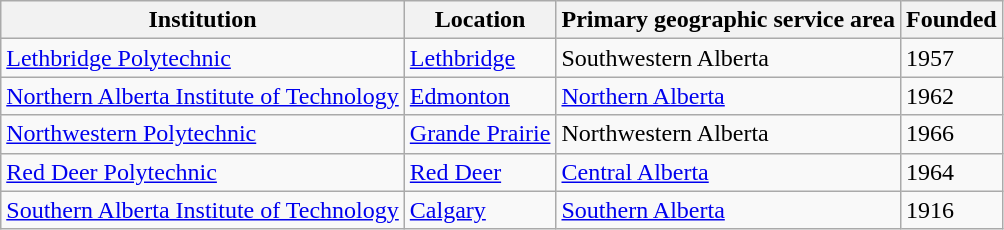<table class="wikitable sortable">
<tr>
<th>Institution</th>
<th>Location</th>
<th>Primary geographic service area</th>
<th>Founded</th>
</tr>
<tr>
<td><a href='#'>Lethbridge Polytechnic</a></td>
<td><a href='#'>Lethbridge</a></td>
<td>Southwestern Alberta</td>
<td>1957</td>
</tr>
<tr>
<td><a href='#'>Northern Alberta Institute of Technology</a></td>
<td><a href='#'>Edmonton</a></td>
<td><a href='#'>Northern Alberta</a></td>
<td>1962</td>
</tr>
<tr>
<td><a href='#'>Northwestern Polytechnic</a></td>
<td><a href='#'>Grande Prairie</a></td>
<td>Northwestern Alberta</td>
<td>1966</td>
</tr>
<tr>
<td><a href='#'>Red Deer Polytechnic</a></td>
<td><a href='#'>Red Deer</a></td>
<td><a href='#'>Central Alberta</a></td>
<td>1964</td>
</tr>
<tr>
<td><a href='#'>Southern Alberta Institute of Technology</a></td>
<td><a href='#'>Calgary</a></td>
<td><a href='#'>Southern Alberta</a></td>
<td>1916</td>
</tr>
</table>
